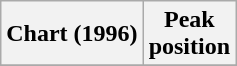<table class="wikitable plainrowheaders">
<tr>
<th scope="col">Chart (1996)</th>
<th scope="col">Peak<br>position</th>
</tr>
<tr>
</tr>
</table>
